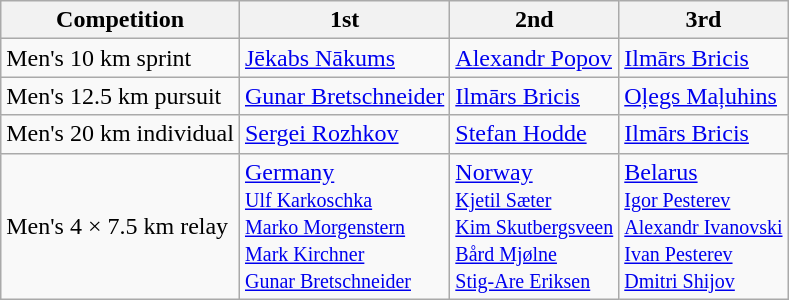<table class="wikitable">
<tr>
<th>Competition</th>
<th>1st</th>
<th>2nd</th>
<th>3rd</th>
</tr>
<tr>
<td>Men's 10 km sprint</td>
<td> <a href='#'>Jēkabs Nākums</a></td>
<td> <a href='#'>Alexandr Popov</a></td>
<td> <a href='#'>Ilmārs Bricis</a></td>
</tr>
<tr>
<td>Men's 12.5 km pursuit</td>
<td> <a href='#'>Gunar Bretschneider</a></td>
<td> <a href='#'>Ilmārs Bricis</a></td>
<td> <a href='#'>Oļegs Maļuhins</a></td>
</tr>
<tr>
<td>Men's 20 km individual</td>
<td> <a href='#'>Sergei Rozhkov</a></td>
<td> <a href='#'>Stefan Hodde</a></td>
<td> <a href='#'>Ilmārs Bricis</a></td>
</tr>
<tr>
<td>Men's 4 × 7.5 km relay</td>
<td> <a href='#'>Germany</a><br><small><a href='#'>Ulf Karkoschka</a><br><a href='#'>Marko Morgenstern</a><br><a href='#'>Mark Kirchner</a><br><a href='#'>Gunar Bretschneider</a></small></td>
<td> <a href='#'>Norway</a><br><small><a href='#'>Kjetil Sæter</a><br><a href='#'>Kim Skutbergsveen</a><br><a href='#'>Bård Mjølne</a><br><a href='#'>Stig-Are Eriksen</a></small></td>
<td> <a href='#'>Belarus</a><br><small><a href='#'>Igor Pesterev</a><br><a href='#'>Alexandr Ivanovski</a><br><a href='#'>Ivan Pesterev</a><br><a href='#'>Dmitri Shijov</a></small></td>
</tr>
</table>
